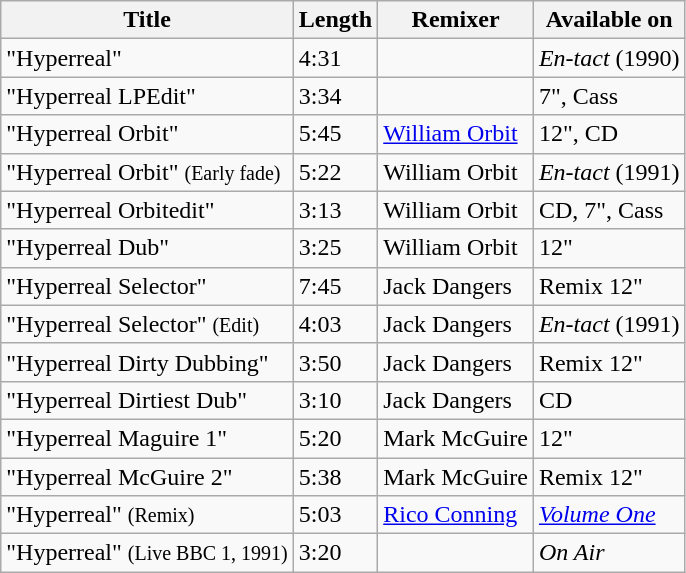<table class="wikitable">
<tr>
<th>Title</th>
<th>Length</th>
<th>Remixer</th>
<th>Available on</th>
</tr>
<tr>
<td>"Hyperreal"</td>
<td>4:31</td>
<td></td>
<td><em>En-tact</em> (1990)</td>
</tr>
<tr>
<td>"Hyperreal LPEdit"</td>
<td>3:34</td>
<td></td>
<td>7", Cass</td>
</tr>
<tr>
<td>"Hyperreal Orbit"</td>
<td>5:45</td>
<td><a href='#'>William Orbit</a></td>
<td>12", CD</td>
</tr>
<tr>
<td>"Hyperreal Orbit" <small>(Early fade)</small></td>
<td>5:22</td>
<td>William Orbit</td>
<td><em>En-tact</em> (1991)</td>
</tr>
<tr>
<td>"Hyperreal Orbitedit"</td>
<td>3:13</td>
<td>William Orbit</td>
<td>CD, 7", Cass</td>
</tr>
<tr>
<td>"Hyperreal Dub"</td>
<td>3:25</td>
<td>William Orbit</td>
<td>12"</td>
</tr>
<tr>
<td>"Hyperreal Selector"</td>
<td>7:45</td>
<td>Jack Dangers</td>
<td>Remix 12"</td>
</tr>
<tr>
<td>"Hyperreal Selector" <small>(Edit)</small></td>
<td>4:03</td>
<td>Jack Dangers</td>
<td><em>En-tact</em> (1991)</td>
</tr>
<tr>
<td>"Hyperreal Dirty Dubbing"</td>
<td>3:50</td>
<td>Jack Dangers</td>
<td>Remix 12"</td>
</tr>
<tr>
<td>"Hyperreal Dirtiest Dub"</td>
<td>3:10</td>
<td>Jack Dangers</td>
<td>CD</td>
</tr>
<tr>
<td>"Hyperreal Maguire 1"</td>
<td>5:20</td>
<td>Mark McGuire</td>
<td>12"</td>
</tr>
<tr>
<td>"Hyperreal McGuire 2"</td>
<td>5:38</td>
<td>Mark McGuire</td>
<td>Remix 12"</td>
</tr>
<tr>
<td>"Hyperreal" <small>(Remix)</small></td>
<td>5:03</td>
<td><a href='#'>Rico Conning</a></td>
<td><em><a href='#'>Volume One</a></em></td>
</tr>
<tr>
<td>"Hyperreal" <small>(Live BBC 1, 1991)</small></td>
<td>3:20</td>
<td></td>
<td><em>On Air</em></td>
</tr>
</table>
